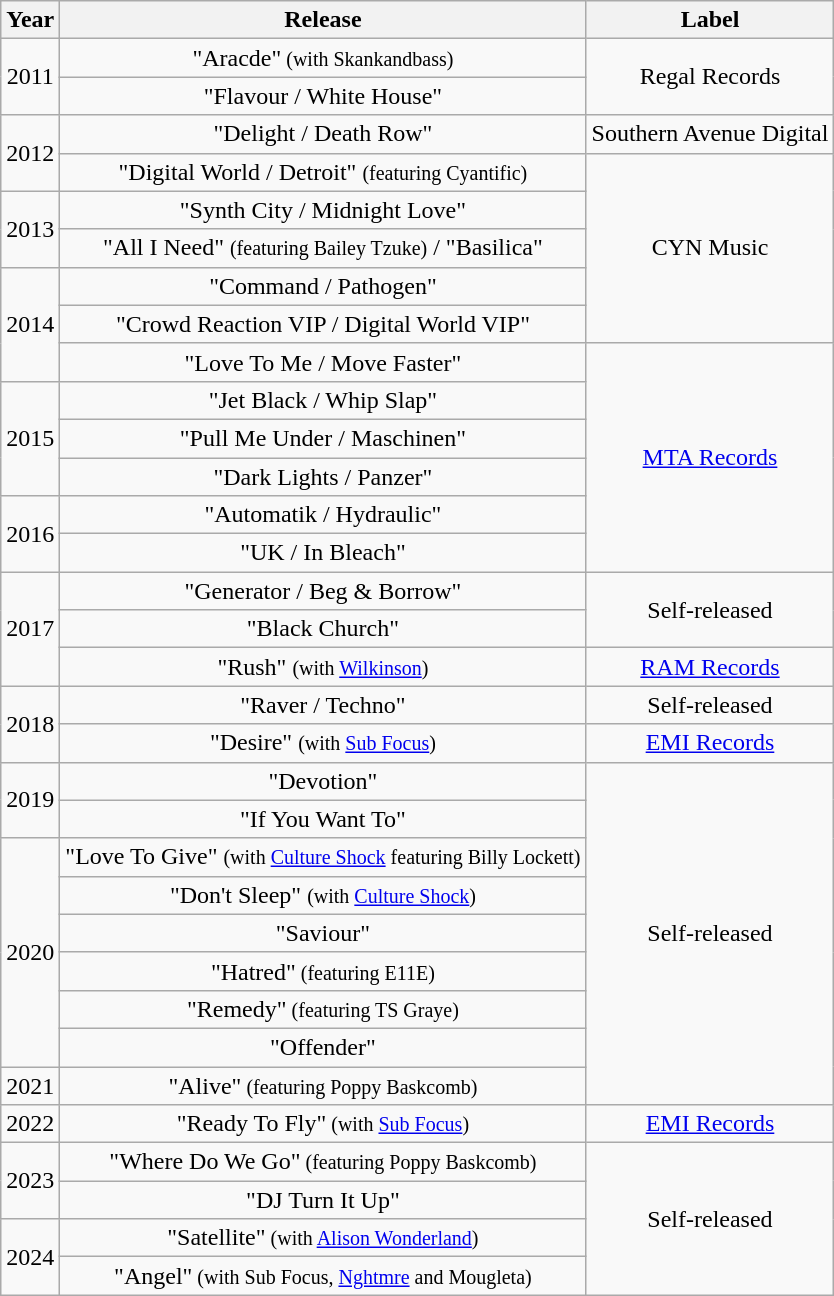<table class="wikitable plainrowheaders" style="text-align:center;">
<tr>
<th>Year</th>
<th>Release</th>
<th>Label</th>
</tr>
<tr>
<td style="text-align:center;" rowspan="2">2011</td>
<td>"Aracde"<small> (with Skankandbass)</small></td>
<td style="text-align:center;" rowspan="2">Regal Records</td>
</tr>
<tr>
<td>"Flavour / White House"</td>
</tr>
<tr>
<td style="text-align:center;" rowspan="2">2012</td>
<td>"Delight / Death Row"</td>
<td style="text-align:center;">Southern Avenue Digital</td>
</tr>
<tr>
<td>"Digital World / Detroit" <small>(featuring Cyantific)</small></td>
<td style="text-align:center;" rowspan="5">CYN Music</td>
</tr>
<tr>
<td style="text-align:center;" rowspan="2">2013</td>
<td>"Synth City / Midnight Love"</td>
</tr>
<tr>
<td>"All I Need" <small>(featuring Bailey Tzuke)</small> / "Basilica"</td>
</tr>
<tr>
<td style="text-align:center;" rowspan="3">2014</td>
<td>"Command / Pathogen"</td>
</tr>
<tr>
<td>"Crowd Reaction VIP / Digital World VIP"</td>
</tr>
<tr>
<td>"Love To Me / Move Faster"</td>
<td style="text-align:center;" rowspan="6"><a href='#'>MTA Records</a></td>
</tr>
<tr>
<td style="text-align:center;" rowspan="3">2015</td>
<td>"Jet Black / Whip Slap"</td>
</tr>
<tr>
<td>"Pull Me Under / Maschinen"</td>
</tr>
<tr>
<td>"Dark Lights / Panzer"</td>
</tr>
<tr>
<td style="text-align:center;" rowspan="2">2016</td>
<td>"Automatik / Hydraulic"</td>
</tr>
<tr>
<td>"UK / In Bleach"</td>
</tr>
<tr>
<td style="text-align:center;" rowspan="3">2017</td>
<td>"Generator / Beg & Borrow"</td>
<td style="text-align:center;" rowspan="2">Self-released</td>
</tr>
<tr>
<td>"Black Church"</td>
</tr>
<tr>
<td>"Rush" <small>(with <a href='#'>Wilkinson</a>)</small></td>
<td style="text-align:center;"><a href='#'>RAM Records</a></td>
</tr>
<tr>
<td style="text-align:center;" rowspan="2">2018</td>
<td>"Raver / Techno"</td>
<td style="text-align:center;">Self-released</td>
</tr>
<tr>
<td>"Desire" <small>(with <a href='#'>Sub Focus</a>)</small></td>
<td style="text-align:center;"><a href='#'>EMI Records</a></td>
</tr>
<tr>
<td style="text-align:center;" rowspan="2">2019</td>
<td>"Devotion"</td>
<td style="text-align:center;" rowspan="9">Self-released</td>
</tr>
<tr>
<td>"If You Want To"</td>
</tr>
<tr>
<td style="text-align:center;" rowspan="6">2020</td>
<td>"Love To Give" <small>(with <a href='#'>Culture Shock</a> featuring Billy Lockett)</small></td>
</tr>
<tr>
<td>"Don't Sleep" <small>(with <a href='#'>Culture Shock</a>)</small></td>
</tr>
<tr>
<td>"Saviour"</td>
</tr>
<tr>
<td>"Hatred"<small> (featuring E11E)</small></td>
</tr>
<tr>
<td>"Remedy"<small> (featuring TS Graye)</small></td>
</tr>
<tr>
<td>"Offender"</td>
</tr>
<tr>
<td style="text-align:center;">2021</td>
<td>"Alive"<small> (featuring Poppy Baskcomb)</small></td>
</tr>
<tr>
<td style="text-align:center;">2022</td>
<td>"Ready To Fly"<small> (with <a href='#'>Sub Focus</a>)</small></td>
<td style="text-align:center;"><a href='#'>EMI Records</a></td>
</tr>
<tr>
<td style="text-align:center;" rowspan="2">2023</td>
<td>"Where Do We Go"<small> (featuring Poppy Baskcomb)</small></td>
<td style="text-align:center;" rowspan="4">Self-released</td>
</tr>
<tr>
<td>"DJ Turn It Up"</td>
</tr>
<tr>
<td style="text-align:center;" rowspan="2">2024</td>
<td>"Satellite"<small> (with <a href='#'>Alison Wonderland</a>)</small></td>
</tr>
<tr>
<td>"Angel"<small> (with Sub Focus, <a href='#'>Nghtmre</a> and Mougleta)</small></td>
</tr>
</table>
